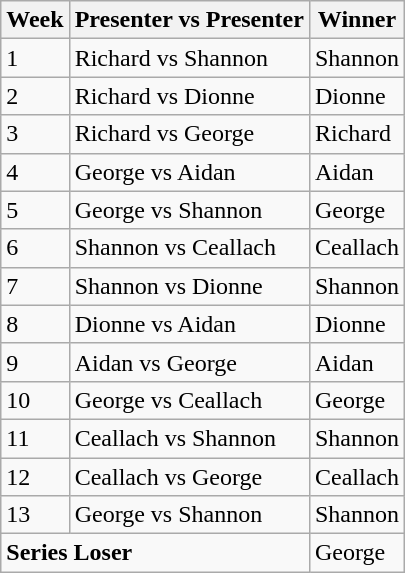<table class="wikitable">
<tr>
<th>Week</th>
<th>Presenter vs Presenter</th>
<th>Winner</th>
</tr>
<tr>
<td>1</td>
<td>Richard vs Shannon</td>
<td>Shannon</td>
</tr>
<tr>
<td>2</td>
<td>Richard vs Dionne</td>
<td>Dionne</td>
</tr>
<tr>
<td>3</td>
<td>Richard vs George</td>
<td>Richard</td>
</tr>
<tr>
<td>4</td>
<td>George vs Aidan</td>
<td>Aidan</td>
</tr>
<tr>
<td>5</td>
<td>George vs Shannon</td>
<td>George</td>
</tr>
<tr>
<td>6</td>
<td>Shannon vs Ceallach</td>
<td>Ceallach</td>
</tr>
<tr>
<td>7</td>
<td>Shannon vs Dionne</td>
<td>Shannon</td>
</tr>
<tr>
<td>8</td>
<td>Dionne vs Aidan</td>
<td>Dionne</td>
</tr>
<tr>
<td>9</td>
<td>Aidan vs George</td>
<td>Aidan</td>
</tr>
<tr>
<td>10</td>
<td>George vs Ceallach</td>
<td>George</td>
</tr>
<tr>
<td>11</td>
<td>Ceallach vs Shannon</td>
<td>Shannon</td>
</tr>
<tr>
<td>12</td>
<td>Ceallach vs George</td>
<td>Ceallach</td>
</tr>
<tr>
<td>13</td>
<td>George vs Shannon</td>
<td>Shannon</td>
</tr>
<tr>
<td colspan="2"><strong>Series Loser</strong></td>
<td>George</td>
</tr>
</table>
